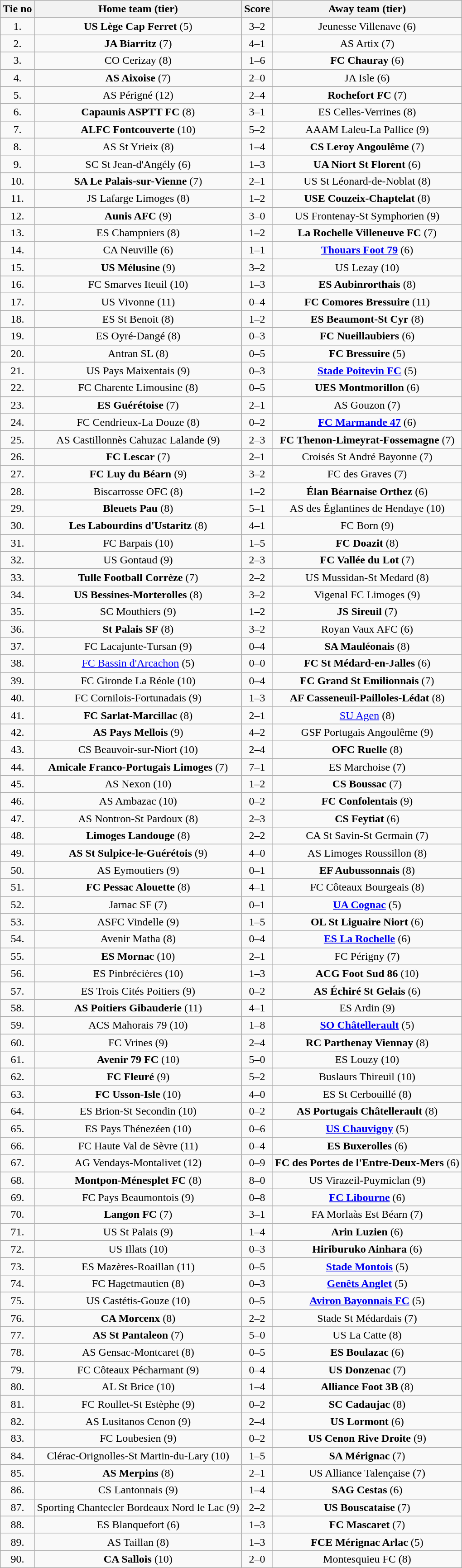<table class="wikitable" style="text-align: center">
<tr>
<th>Tie no</th>
<th>Home team (tier)</th>
<th>Score</th>
<th>Away team (tier)</th>
</tr>
<tr>
<td>1.</td>
<td><strong>US Lège Cap Ferret</strong> (5)</td>
<td>3–2</td>
<td>Jeunesse Villenave (6)</td>
</tr>
<tr>
<td>2.</td>
<td><strong>JA Biarritz</strong>  (7)</td>
<td>4–1</td>
<td>AS Artix (7)</td>
</tr>
<tr>
<td>3.</td>
<td>CO Cerizay (8)</td>
<td>1–6</td>
<td><strong>FC Chauray</strong> (6)</td>
</tr>
<tr>
<td>4.</td>
<td><strong>AS Aixoise</strong> (7)</td>
<td>2–0</td>
<td>JA Isle (6)</td>
</tr>
<tr>
<td>5.</td>
<td>AS Périgné (12)</td>
<td>2–4</td>
<td><strong>Rochefort FC</strong> (7)</td>
</tr>
<tr>
<td>6.</td>
<td><strong>Capaunis ASPTT FC</strong> (8)</td>
<td>3–1</td>
<td>ES Celles-Verrines (8)</td>
</tr>
<tr>
<td>7.</td>
<td><strong>ALFC Fontcouverte</strong> (10)</td>
<td>5–2</td>
<td>AAAM Laleu-La Pallice (9)</td>
</tr>
<tr>
<td>8.</td>
<td>AS St Yrieix (8)</td>
<td>1–4</td>
<td><strong>CS Leroy Angoulême</strong> (7)</td>
</tr>
<tr>
<td>9.</td>
<td>SC St Jean-d'Angély (6)</td>
<td>1–3</td>
<td><strong>UA Niort St Florent</strong> (6)</td>
</tr>
<tr>
<td>10.</td>
<td><strong>SA Le Palais-sur-Vienne</strong> (7)</td>
<td>2–1</td>
<td>US St Léonard-de-Noblat (8)</td>
</tr>
<tr>
<td>11.</td>
<td>JS Lafarge Limoges (8)</td>
<td>1–2</td>
<td><strong>USE Couzeix-Chaptelat</strong> (8)</td>
</tr>
<tr>
<td>12.</td>
<td><strong>Aunis AFC</strong> (9)</td>
<td>3–0</td>
<td>US Frontenay-St Symphorien (9)</td>
</tr>
<tr>
<td>13.</td>
<td>ES Champniers (8)</td>
<td>1–2</td>
<td><strong>La Rochelle Villeneuve FC</strong> (7)</td>
</tr>
<tr>
<td>14.</td>
<td>CA Neuville (6)</td>
<td>1–1 </td>
<td><strong><a href='#'>Thouars Foot 79</a></strong> (6)</td>
</tr>
<tr>
<td>15.</td>
<td><strong>US Mélusine</strong> (9)</td>
<td>3–2</td>
<td>US Lezay (10)</td>
</tr>
<tr>
<td>16.</td>
<td>FC Smarves Iteuil (10)</td>
<td>1–3</td>
<td><strong>ES Aubinrorthais</strong> (8)</td>
</tr>
<tr>
<td>17.</td>
<td>US Vivonne (11)</td>
<td>0–4</td>
<td><strong>FC Comores Bressuire</strong> (11)</td>
</tr>
<tr>
<td>18.</td>
<td>ES St Benoit (8)</td>
<td>1–2</td>
<td><strong>ES Beaumont-St Cyr</strong> (8)</td>
</tr>
<tr>
<td>19.</td>
<td>ES Oyré-Dangé (8)</td>
<td>0–3</td>
<td><strong>FC Nueillaubiers</strong> (6)</td>
</tr>
<tr>
<td>20.</td>
<td>Antran SL (8)</td>
<td>0–5</td>
<td><strong>FC Bressuire</strong> (5)</td>
</tr>
<tr>
<td>21.</td>
<td>US Pays Maixentais (9)</td>
<td>0–3</td>
<td><strong><a href='#'>Stade Poitevin FC</a></strong> (5)</td>
</tr>
<tr>
<td>22.</td>
<td>FC Charente Limousine (8)</td>
<td>0–5</td>
<td><strong>UES Montmorillon</strong> (6)</td>
</tr>
<tr>
<td>23.</td>
<td><strong>ES Guérétoise</strong> (7)</td>
<td>2–1 </td>
<td>AS Gouzon (7)</td>
</tr>
<tr>
<td>24.</td>
<td>FC Cendrieux-La Douze (8)</td>
<td>0–2</td>
<td><strong><a href='#'>FC Marmande 47</a></strong> (6)</td>
</tr>
<tr>
<td>25.</td>
<td>AS Castillonnès Cahuzac Lalande (9)</td>
<td>2–3</td>
<td><strong>FC Thenon-Limeyrat-Fossemagne</strong> (7)</td>
</tr>
<tr>
<td>26.</td>
<td><strong>FC Lescar</strong> (7)</td>
<td>2–1</td>
<td>Croisés St André Bayonne (7)</td>
</tr>
<tr>
<td>27.</td>
<td><strong>FC Luy du Béarn</strong> (9)</td>
<td>3–2 </td>
<td>FC des Graves (7)</td>
</tr>
<tr>
<td>28.</td>
<td>Biscarrosse OFC (8)</td>
<td>1–2</td>
<td><strong>Élan Béarnaise Orthez</strong> (6)</td>
</tr>
<tr>
<td>29.</td>
<td><strong>Bleuets Pau</strong> (8)</td>
<td>5–1</td>
<td>AS des Églantines de Hendaye (10)</td>
</tr>
<tr>
<td>30.</td>
<td><strong>Les Labourdins d'Ustaritz</strong> (8)</td>
<td>4–1</td>
<td>FC Born (9)</td>
</tr>
<tr>
<td>31.</td>
<td>FC Barpais (10)</td>
<td>1–5</td>
<td><strong>FC Doazit</strong> (8)</td>
</tr>
<tr>
<td>32.</td>
<td>US Gontaud (9)</td>
<td>2–3</td>
<td><strong>FC Vallée du Lot</strong> (7)</td>
</tr>
<tr>
<td>33.</td>
<td><strong>Tulle Football Corrèze</strong> (7)</td>
<td>2–2 </td>
<td>US Mussidan-St Medard (8)</td>
</tr>
<tr>
<td>34.</td>
<td><strong>US Bessines-Morterolles</strong> (8)</td>
<td>3–2</td>
<td>Vigenal FC Limoges (9)</td>
</tr>
<tr>
<td>35.</td>
<td>SC Mouthiers (9)</td>
<td>1–2</td>
<td><strong>JS Sireuil</strong> (7)</td>
</tr>
<tr>
<td>36.</td>
<td><strong>St Palais SF</strong> (8)</td>
<td>3–2 </td>
<td>Royan Vaux AFC (6)</td>
</tr>
<tr>
<td>37.</td>
<td>FC Lacajunte-Tursan (9)</td>
<td>0–4</td>
<td><strong>SA Mauléonais</strong> (8)</td>
</tr>
<tr>
<td>38.</td>
<td><a href='#'>FC Bassin d'Arcachon</a> (5)</td>
<td>0–0 </td>
<td><strong>FC St Médard-en-Jalles</strong> (6)</td>
</tr>
<tr>
<td>39.</td>
<td>FC Gironde La Réole (10)</td>
<td>0–4</td>
<td><strong>FC Grand St Emilionnais</strong> (7)</td>
</tr>
<tr>
<td>40.</td>
<td>FC Cornilois-Fortunadais (9)</td>
<td>1–3</td>
<td><strong>AF Casseneuil-Pailloles-Lédat</strong> (8)</td>
</tr>
<tr>
<td>41.</td>
<td><strong>FC Sarlat-Marcillac</strong> (8)</td>
<td>2–1</td>
<td><a href='#'>SU Agen</a> (8)</td>
</tr>
<tr>
<td>42.</td>
<td><strong>AS Pays Mellois</strong> (9)</td>
<td>4–2</td>
<td>GSF Portugais Angoulême (9)</td>
</tr>
<tr>
<td>43.</td>
<td>CS Beauvoir-sur-Niort (10)</td>
<td>2–4</td>
<td><strong>OFC Ruelle</strong> (8)</td>
</tr>
<tr>
<td>44.</td>
<td><strong>Amicale Franco-Portugais Limoges</strong> (7)</td>
<td>7–1</td>
<td>ES Marchoise (7)</td>
</tr>
<tr>
<td>45.</td>
<td>AS Nexon (10)</td>
<td>1–2</td>
<td><strong>CS Boussac</strong> (7)</td>
</tr>
<tr>
<td>46.</td>
<td>AS Ambazac (10)</td>
<td>0–2 </td>
<td><strong>FC Confolentais</strong> (9)</td>
</tr>
<tr>
<td>47.</td>
<td>AS Nontron-St Pardoux (8)</td>
<td>2–3</td>
<td><strong>CS Feytiat</strong> (6)</td>
</tr>
<tr>
<td>48.</td>
<td><strong>Limoges Landouge</strong> (8)</td>
<td>2–2 </td>
<td>CA St Savin-St Germain (7)</td>
</tr>
<tr>
<td>49.</td>
<td><strong>AS St Sulpice-le-Guérétois</strong> (9)</td>
<td>4–0</td>
<td>AS Limoges Roussillon (8)</td>
</tr>
<tr>
<td>50.</td>
<td>AS Eymoutiers (9)</td>
<td>0–1</td>
<td><strong>EF Aubussonnais</strong> (8)</td>
</tr>
<tr>
<td>51.</td>
<td><strong>FC Pessac Alouette</strong> (8)</td>
<td>4–1</td>
<td>FC Côteaux Bourgeais (8)</td>
</tr>
<tr>
<td>52.</td>
<td>Jarnac SF  (7)</td>
<td>0–1</td>
<td><strong><a href='#'>UA Cognac</a></strong> (5)</td>
</tr>
<tr>
<td>53.</td>
<td>ASFC Vindelle (9)</td>
<td>1–5</td>
<td><strong>OL St Liguaire Niort</strong> (6)</td>
</tr>
<tr>
<td>54.</td>
<td>Avenir Matha (8)</td>
<td>0–4</td>
<td><strong><a href='#'>ES La Rochelle</a></strong> (6)</td>
</tr>
<tr>
<td>55.</td>
<td><strong>ES Mornac</strong> (10)</td>
<td>2–1 </td>
<td>FC Périgny (7)</td>
</tr>
<tr>
<td>56.</td>
<td>ES Pinbrécières (10)</td>
<td>1–3</td>
<td><strong>ACG Foot Sud 86</strong> (10)</td>
</tr>
<tr>
<td>57.</td>
<td>ES Trois Cités Poitiers (9)</td>
<td>0–2</td>
<td><strong>AS Échiré St Gelais</strong> (6)</td>
</tr>
<tr>
<td>58.</td>
<td><strong>AS Poitiers Gibauderie</strong> (11)</td>
<td>4–1</td>
<td>ES Ardin (9)</td>
</tr>
<tr>
<td>59.</td>
<td>ACS Mahorais 79 (10)</td>
<td>1–8</td>
<td><strong><a href='#'>SO Châtellerault</a></strong> (5)</td>
</tr>
<tr>
<td>60.</td>
<td>FC Vrines (9)</td>
<td>2–4</td>
<td><strong>RC Parthenay Viennay</strong> (8)</td>
</tr>
<tr>
<td>61.</td>
<td><strong>Avenir 79 FC</strong> (10)</td>
<td>5–0</td>
<td>ES Louzy (10)</td>
</tr>
<tr>
<td>62.</td>
<td><strong>FC Fleuré</strong> (9)</td>
<td>5–2 </td>
<td>Buslaurs Thireuil (10)</td>
</tr>
<tr>
<td>63.</td>
<td><strong>FC Usson-Isle</strong> (10)</td>
<td>4–0</td>
<td>ES St Cerbouillé (8)</td>
</tr>
<tr>
<td>64.</td>
<td>ES Brion-St Secondin (10)</td>
<td>0–2</td>
<td><strong>AS Portugais Châtellerault</strong> (8)</td>
</tr>
<tr>
<td>65.</td>
<td>ES Pays Thénezéen (10)</td>
<td>0–6</td>
<td><strong><a href='#'>US Chauvigny</a></strong> (5)</td>
</tr>
<tr>
<td>66.</td>
<td>FC Haute Val de Sèvre (11)</td>
<td>0–4</td>
<td><strong>ES Buxerolles</strong> (6)</td>
</tr>
<tr>
<td>67.</td>
<td>AG Vendays-Montalivet (12)</td>
<td>0–9</td>
<td><strong>FC des Portes de l'Entre-Deux-Mers</strong> (6)</td>
</tr>
<tr>
<td>68.</td>
<td><strong>Montpon-Ménesplet FC</strong> (8)</td>
<td>8–0</td>
<td>US Virazeil-Puymiclan (9)</td>
</tr>
<tr>
<td>69.</td>
<td>FC Pays Beaumontois (9)</td>
<td>0–8</td>
<td><strong><a href='#'>FC Libourne</a></strong> (6)</td>
</tr>
<tr>
<td>70.</td>
<td><strong>Langon FC</strong> (7)</td>
<td>3–1 </td>
<td>FA Morlaàs Est Béarn (7)</td>
</tr>
<tr>
<td>71.</td>
<td>US St Palais (9)</td>
<td>1–4</td>
<td><strong>Arin Luzien</strong> (6)</td>
</tr>
<tr>
<td>72.</td>
<td>US Illats (10)</td>
<td>0–3</td>
<td><strong>Hiriburuko Ainhara</strong> (6)</td>
</tr>
<tr>
<td>73.</td>
<td>ES Mazères-Roaillan (11)</td>
<td>0–5</td>
<td><strong><a href='#'>Stade Montois</a></strong> (5)</td>
</tr>
<tr>
<td>74.</td>
<td>FC Hagetmautien (8)</td>
<td>0–3</td>
<td><strong><a href='#'>Genêts Anglet</a></strong> (5)</td>
</tr>
<tr>
<td>75.</td>
<td>US Castétis-Gouze (10)</td>
<td>0–5</td>
<td><strong><a href='#'>Aviron Bayonnais FC</a></strong> (5)</td>
</tr>
<tr>
<td>76.</td>
<td><strong>CA Morcenx</strong> (8)</td>
<td>2–2 </td>
<td>Stade St Médardais (7)</td>
</tr>
<tr>
<td>77.</td>
<td><strong>AS St Pantaleon</strong> (7)</td>
<td>5–0</td>
<td>US La Catte (8)</td>
</tr>
<tr>
<td>78.</td>
<td>AS Gensac-Montcaret (8)</td>
<td>0–5</td>
<td><strong>ES Boulazac</strong> (6)</td>
</tr>
<tr>
<td>79.</td>
<td>FC Côteaux Pécharmant (9)</td>
<td>0–4</td>
<td><strong>US Donzenac</strong> (7)</td>
</tr>
<tr>
<td>80.</td>
<td>AL St Brice (10)</td>
<td>1–4</td>
<td><strong>Alliance Foot 3B</strong> (8)</td>
</tr>
<tr>
<td>81.</td>
<td>FC Roullet-St Estèphe (9)</td>
<td>0–2</td>
<td><strong>SC Cadaujac</strong> (8)</td>
</tr>
<tr>
<td>82.</td>
<td>AS Lusitanos Cenon (9)</td>
<td>2–4</td>
<td><strong>US Lormont</strong> (6)</td>
</tr>
<tr>
<td>83.</td>
<td>FC Loubesien (9)</td>
<td>0–2</td>
<td><strong>US Cenon Rive Droite</strong> (9)</td>
</tr>
<tr>
<td>84.</td>
<td>Clérac-Orignolles-St Martin-du-Lary (10)</td>
<td>1–5</td>
<td><strong>SA Mérignac</strong> (7)</td>
</tr>
<tr>
<td>85.</td>
<td><strong>AS Merpins</strong> (8)</td>
<td>2–1</td>
<td>US Alliance Talençaise (7)</td>
</tr>
<tr>
<td>86.</td>
<td>CS Lantonnais (9)</td>
<td>1–4</td>
<td><strong>SAG Cestas</strong> (6)</td>
</tr>
<tr>
<td>87.</td>
<td>Sporting Chantecler Bordeaux Nord le Lac (9)</td>
<td>2–2 </td>
<td><strong>US Bouscataise</strong> (7)</td>
</tr>
<tr>
<td>88.</td>
<td>ES Blanquefort (6)</td>
<td>1–3</td>
<td><strong>FC Mascaret</strong> (7)</td>
</tr>
<tr>
<td>89.</td>
<td>AS Taillan (8)</td>
<td>1–3</td>
<td><strong>FCE Mérignac Arlac</strong> (5)</td>
</tr>
<tr>
<td>90.</td>
<td><strong>CA Sallois</strong> (10)</td>
<td>2–0</td>
<td>Montesquieu FC (8)</td>
</tr>
</table>
